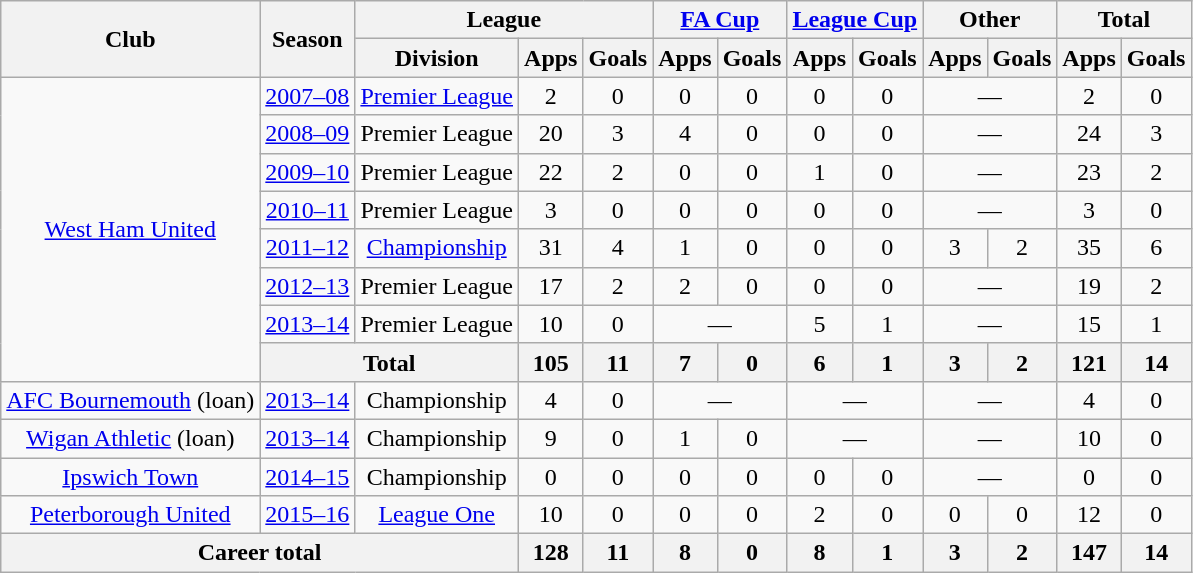<table class="wikitable" style="text-align:center">
<tr>
<th rowspan=2>Club</th>
<th rowspan=2>Season</th>
<th colspan=3>League</th>
<th colspan=2><a href='#'>FA Cup</a></th>
<th colspan=2><a href='#'>League Cup</a></th>
<th colspan=2>Other</th>
<th colspan=2>Total</th>
</tr>
<tr>
<th>Division</th>
<th>Apps</th>
<th>Goals</th>
<th>Apps</th>
<th>Goals</th>
<th>Apps</th>
<th>Goals</th>
<th>Apps</th>
<th>Goals</th>
<th>Apps</th>
<th>Goals</th>
</tr>
<tr>
<td rowspan=8><a href='#'>West Ham United</a></td>
<td><a href='#'>2007–08</a></td>
<td><a href='#'>Premier League</a></td>
<td>2</td>
<td>0</td>
<td>0</td>
<td>0</td>
<td>0</td>
<td>0</td>
<td colspan=2>—</td>
<td>2</td>
<td>0</td>
</tr>
<tr>
<td><a href='#'>2008–09</a></td>
<td>Premier League</td>
<td>20</td>
<td>3</td>
<td>4</td>
<td>0</td>
<td>0</td>
<td>0</td>
<td colspan=2>—</td>
<td>24</td>
<td>3</td>
</tr>
<tr>
<td><a href='#'>2009–10</a></td>
<td>Premier League</td>
<td>22</td>
<td>2</td>
<td>0</td>
<td>0</td>
<td>1</td>
<td>0</td>
<td colspan=2>—</td>
<td>23</td>
<td>2</td>
</tr>
<tr>
<td><a href='#'>2010–11</a></td>
<td>Premier League</td>
<td>3</td>
<td>0</td>
<td>0</td>
<td>0</td>
<td>0</td>
<td>0</td>
<td colspan=2>—</td>
<td>3</td>
<td>0</td>
</tr>
<tr>
<td><a href='#'>2011–12</a></td>
<td><a href='#'>Championship</a></td>
<td>31</td>
<td>4</td>
<td>1</td>
<td>0</td>
<td>0</td>
<td>0</td>
<td>3</td>
<td>2</td>
<td>35</td>
<td>6</td>
</tr>
<tr>
<td><a href='#'>2012–13</a></td>
<td>Premier League</td>
<td>17</td>
<td>2</td>
<td>2</td>
<td>0</td>
<td>0</td>
<td>0</td>
<td colspan=2>—</td>
<td>19</td>
<td>2</td>
</tr>
<tr>
<td><a href='#'>2013–14</a></td>
<td>Premier League</td>
<td>10</td>
<td>0</td>
<td colspan=2>—</td>
<td>5</td>
<td>1</td>
<td colspan=2>—</td>
<td>15</td>
<td>1</td>
</tr>
<tr>
<th colspan=2>Total</th>
<th>105</th>
<th>11</th>
<th>7</th>
<th>0</th>
<th>6</th>
<th>1</th>
<th>3</th>
<th>2</th>
<th>121</th>
<th>14</th>
</tr>
<tr>
<td><a href='#'>AFC Bournemouth</a> (loan)</td>
<td><a href='#'>2013–14</a></td>
<td>Championship</td>
<td>4</td>
<td>0</td>
<td colspan=2>—</td>
<td colspan=2>—</td>
<td colspan=2>—</td>
<td>4</td>
<td>0</td>
</tr>
<tr>
<td><a href='#'>Wigan Athletic</a> (loan)</td>
<td><a href='#'>2013–14</a></td>
<td>Championship</td>
<td>9</td>
<td>0</td>
<td>1</td>
<td>0</td>
<td colspan=2>—</td>
<td colspan=2>—</td>
<td>10</td>
<td>0</td>
</tr>
<tr>
<td><a href='#'>Ipswich Town</a></td>
<td><a href='#'>2014–15</a></td>
<td>Championship</td>
<td>0</td>
<td>0</td>
<td>0</td>
<td>0</td>
<td>0</td>
<td>0</td>
<td colspan=2>—</td>
<td>0</td>
<td>0</td>
</tr>
<tr>
<td><a href='#'>Peterborough United</a></td>
<td><a href='#'>2015–16</a></td>
<td><a href='#'>League One</a></td>
<td>10</td>
<td>0</td>
<td>0</td>
<td>0</td>
<td>2</td>
<td>0</td>
<td>0</td>
<td>0</td>
<td>12</td>
<td>0</td>
</tr>
<tr>
<th colspan=3>Career total</th>
<th>128</th>
<th>11</th>
<th>8</th>
<th>0</th>
<th>8</th>
<th>1</th>
<th>3</th>
<th>2</th>
<th>147</th>
<th>14</th>
</tr>
</table>
